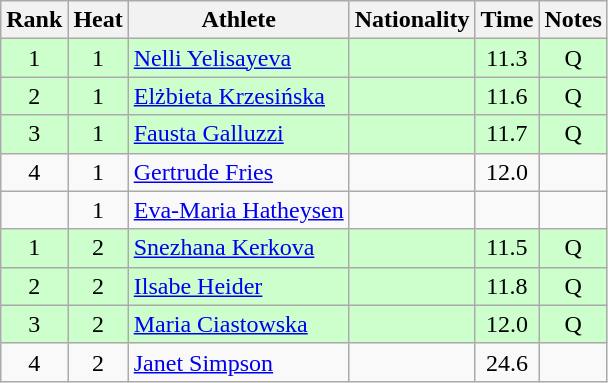<table class="wikitable sortable" style="text-align:center">
<tr>
<th>Rank</th>
<th>Heat</th>
<th>Athlete</th>
<th>Nationality</th>
<th>Time</th>
<th>Notes</th>
</tr>
<tr bgcolor=ccffcc>
<td>1</td>
<td>1</td>
<td align=left><a href='#'>Nelli Yelisayeva</a></td>
<td align=left></td>
<td>11.3</td>
<td>Q</td>
</tr>
<tr bgcolor=ccffcc>
<td>2</td>
<td>1</td>
<td align=left><a href='#'>Elżbieta Krzesińska</a></td>
<td align=left></td>
<td>11.6</td>
<td>Q</td>
</tr>
<tr bgcolor=ccffcc>
<td>3</td>
<td>1</td>
<td align=left><a href='#'>Fausta Galluzzi</a></td>
<td align=left></td>
<td>11.7</td>
<td>Q</td>
</tr>
<tr>
<td>4</td>
<td>1</td>
<td align=left><a href='#'>Gertrude Fries</a></td>
<td align=left></td>
<td>12.0</td>
<td></td>
</tr>
<tr>
<td></td>
<td>1</td>
<td align=left><a href='#'>Eva-Maria Hatheysen</a></td>
<td align=left></td>
<td></td>
<td></td>
</tr>
<tr bgcolor=ccffcc>
<td>1</td>
<td>2</td>
<td align=left><a href='#'>Snezhana Kerkova</a></td>
<td align=left></td>
<td>11.5</td>
<td>Q</td>
</tr>
<tr bgcolor=ccffcc>
<td>2</td>
<td>2</td>
<td align=left><a href='#'>Ilsabe Heider</a></td>
<td align=left></td>
<td>11.8</td>
<td>Q</td>
</tr>
<tr bgcolor=ccffcc>
<td>3</td>
<td>2</td>
<td align=left><a href='#'>Maria Ciastowska</a></td>
<td align=left></td>
<td>12.0</td>
<td>Q</td>
</tr>
<tr>
<td>4</td>
<td>2</td>
<td align=left><a href='#'>Janet Simpson</a></td>
<td align=left></td>
<td>24.6</td>
<td></td>
</tr>
</table>
